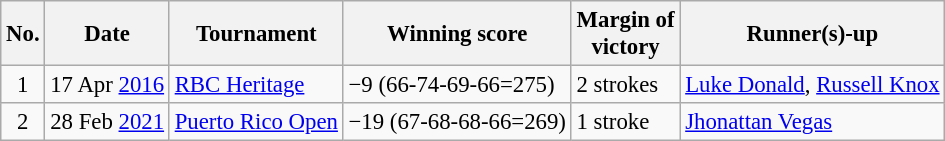<table class="wikitable" style="font-size:95%;">
<tr>
<th>No.</th>
<th>Date</th>
<th>Tournament</th>
<th>Winning score</th>
<th>Margin of<br>victory</th>
<th>Runner(s)-up</th>
</tr>
<tr>
<td align=center>1</td>
<td align=right>17 Apr <a href='#'>2016</a></td>
<td><a href='#'>RBC Heritage</a></td>
<td>−9 (66-74-69-66=275)</td>
<td>2 strokes</td>
<td> <a href='#'>Luke Donald</a>,  <a href='#'>Russell Knox</a></td>
</tr>
<tr>
<td align=center>2</td>
<td align=right>28 Feb <a href='#'>2021</a></td>
<td><a href='#'>Puerto Rico Open</a></td>
<td>−19 (67-68-68-66=269)</td>
<td>1 stroke</td>
<td> <a href='#'>Jhonattan Vegas</a></td>
</tr>
</table>
